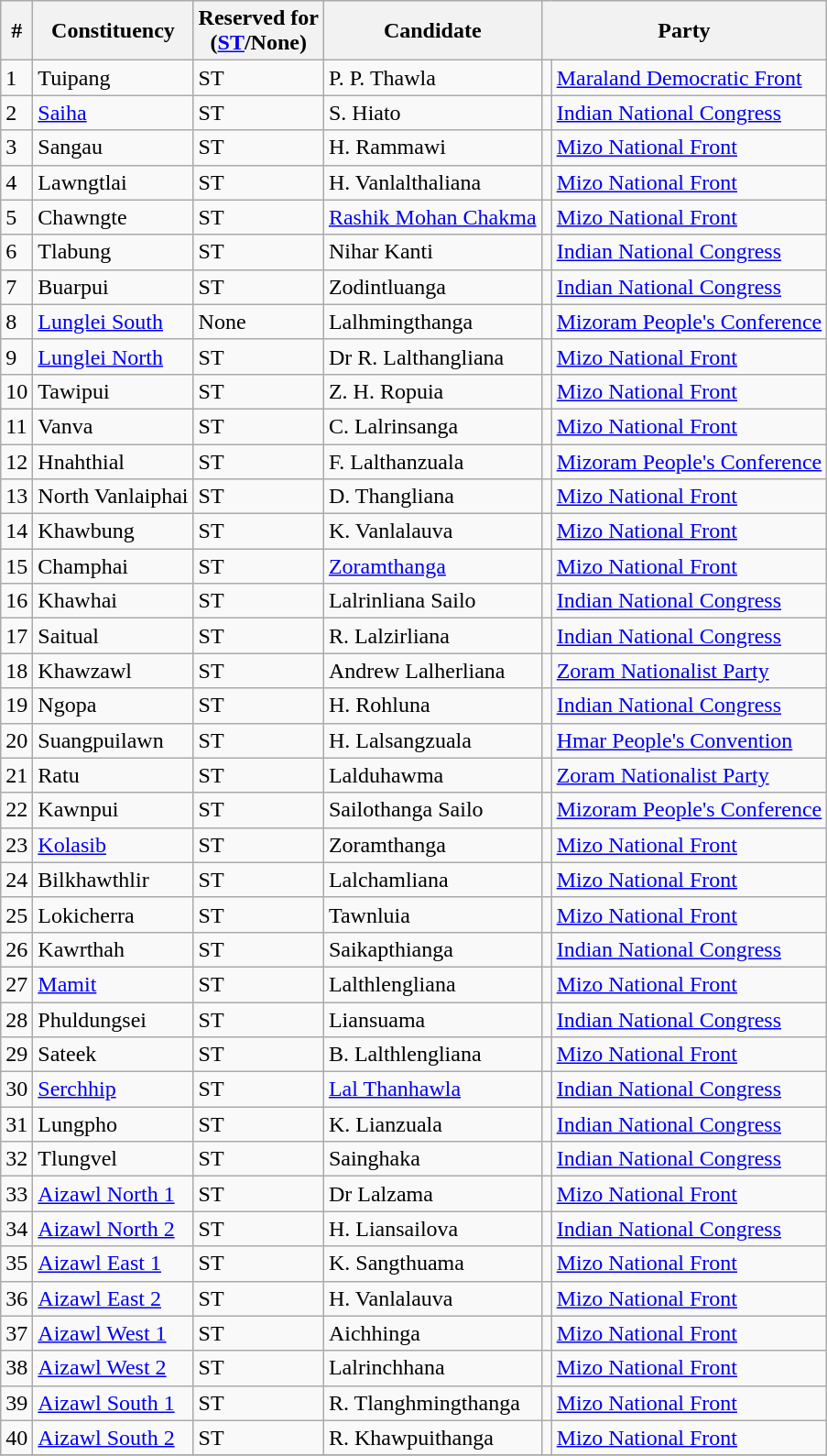<table class="wikitable sortable">
<tr>
<th>#</th>
<th>Constituency</th>
<th>Reserved for<br>(<a href='#'>ST</a>/None)</th>
<th>Candidate</th>
<th colspan=2>Party</th>
</tr>
<tr>
<td>1</td>
<td>Tuipang</td>
<td>ST</td>
<td>P. P. Thawla</td>
<td bgcolor=></td>
<td><a href='#'>Maraland Democratic Front</a></td>
</tr>
<tr>
<td>2</td>
<td><a href='#'>Saiha</a></td>
<td>ST</td>
<td>S. Hiato</td>
<td bgcolor=></td>
<td><a href='#'>Indian National Congress</a></td>
</tr>
<tr>
<td>3</td>
<td>Sangau</td>
<td>ST</td>
<td>H. Rammawi</td>
<td bgcolor=></td>
<td><a href='#'>Mizo National Front</a></td>
</tr>
<tr>
<td>4</td>
<td>Lawngtlai</td>
<td>ST</td>
<td>H. Vanlalthaliana</td>
<td bgcolor=></td>
<td><a href='#'>Mizo National Front</a></td>
</tr>
<tr>
<td>5</td>
<td>Chawngte</td>
<td>ST</td>
<td><a href='#'>Rashik Mohan Chakma</a></td>
<td bgcolor=></td>
<td><a href='#'>Mizo National Front</a></td>
</tr>
<tr>
<td>6</td>
<td>Tlabung</td>
<td>ST</td>
<td>Nihar Kanti</td>
<td bgcolor=></td>
<td><a href='#'>Indian National Congress</a></td>
</tr>
<tr>
<td>7</td>
<td>Buarpui</td>
<td>ST</td>
<td>Zodintluanga</td>
<td bgcolor=></td>
<td><a href='#'>Indian National Congress</a></td>
</tr>
<tr>
<td>8</td>
<td><a href='#'>Lunglei South</a></td>
<td>None</td>
<td>Lalhmingthanga</td>
<td bgcolor=></td>
<td><a href='#'>Mizoram People's Conference</a></td>
</tr>
<tr>
<td>9</td>
<td><a href='#'>Lunglei North</a></td>
<td>ST</td>
<td>Dr R. Lalthangliana</td>
<td bgcolor=></td>
<td><a href='#'>Mizo National Front</a></td>
</tr>
<tr>
<td>10</td>
<td>Tawipui</td>
<td>ST</td>
<td>Z. H. Ropuia</td>
<td bgcolor=></td>
<td><a href='#'>Mizo National Front</a></td>
</tr>
<tr>
<td>11</td>
<td>Vanva</td>
<td>ST</td>
<td>C. Lalrinsanga</td>
<td bgcolor=></td>
<td><a href='#'>Mizo National Front</a></td>
</tr>
<tr>
<td>12</td>
<td>Hnahthial</td>
<td>ST</td>
<td>F. Lalthanzuala</td>
<td bgcolor=></td>
<td><a href='#'>Mizoram People's Conference</a></td>
</tr>
<tr>
<td>13</td>
<td>North Vanlaiphai</td>
<td>ST</td>
<td>D. Thangliana</td>
<td bgcolor=></td>
<td><a href='#'>Mizo National Front</a></td>
</tr>
<tr>
<td>14</td>
<td>Khawbung</td>
<td>ST</td>
<td>K. Vanlalauva</td>
<td bgcolor=></td>
<td><a href='#'>Mizo National Front</a></td>
</tr>
<tr>
<td>15</td>
<td>Champhai</td>
<td>ST</td>
<td><a href='#'>Zoramthanga</a></td>
<td bgcolor=></td>
<td><a href='#'>Mizo National Front</a></td>
</tr>
<tr>
<td>16</td>
<td>Khawhai</td>
<td>ST</td>
<td>Lalrinliana Sailo</td>
<td bgcolor=></td>
<td><a href='#'>Indian National Congress</a></td>
</tr>
<tr>
<td>17</td>
<td>Saitual</td>
<td>ST</td>
<td>R. Lalzirliana</td>
<td bgcolor=></td>
<td><a href='#'>Indian National Congress</a></td>
</tr>
<tr>
<td>18</td>
<td>Khawzawl</td>
<td>ST</td>
<td>Andrew Lalherliana</td>
<td bgcolor=></td>
<td><a href='#'>Zoram Nationalist Party</a></td>
</tr>
<tr>
<td>19</td>
<td>Ngopa</td>
<td>ST</td>
<td>H. Rohluna</td>
<td bgcolor=></td>
<td><a href='#'>Indian National Congress</a></td>
</tr>
<tr>
<td>20</td>
<td>Suangpuilawn</td>
<td>ST</td>
<td>H. Lalsangzuala</td>
<td bgcolor=></td>
<td><a href='#'>Hmar People's Convention</a></td>
</tr>
<tr>
<td>21</td>
<td>Ratu</td>
<td>ST</td>
<td>Lalduhawma</td>
<td bgcolor=></td>
<td><a href='#'>Zoram Nationalist Party</a></td>
</tr>
<tr>
<td>22</td>
<td>Kawnpui</td>
<td>ST</td>
<td>Sailothanga Sailo</td>
<td bgcolor=></td>
<td><a href='#'>Mizoram People's Conference</a></td>
</tr>
<tr>
<td>23</td>
<td><a href='#'>Kolasib</a></td>
<td>ST</td>
<td>Zoramthanga</td>
<td bgcolor=></td>
<td><a href='#'>Mizo National Front</a></td>
</tr>
<tr>
<td>24</td>
<td>Bilkhawthlir</td>
<td>ST</td>
<td>Lalchamliana</td>
<td bgcolor=></td>
<td><a href='#'>Mizo National Front</a></td>
</tr>
<tr>
<td>25</td>
<td>Lokicherra</td>
<td>ST</td>
<td>Tawnluia</td>
<td bgcolor=></td>
<td><a href='#'>Mizo National Front</a></td>
</tr>
<tr>
<td>26</td>
<td>Kawrthah</td>
<td>ST</td>
<td>Saikapthianga</td>
<td bgcolor=></td>
<td><a href='#'>Indian National Congress</a></td>
</tr>
<tr>
<td>27</td>
<td><a href='#'>Mamit</a></td>
<td>ST</td>
<td>Lalthlengliana</td>
<td bgcolor=></td>
<td><a href='#'>Mizo National Front</a></td>
</tr>
<tr>
<td>28</td>
<td>Phuldungsei</td>
<td>ST</td>
<td>Liansuama</td>
<td bgcolor=></td>
<td><a href='#'>Indian National Congress</a></td>
</tr>
<tr>
<td>29</td>
<td>Sateek</td>
<td>ST</td>
<td>B. Lalthlengliana</td>
<td bgcolor=></td>
<td><a href='#'>Mizo National Front</a></td>
</tr>
<tr>
<td>30</td>
<td><a href='#'>Serchhip</a></td>
<td>ST</td>
<td><a href='#'>Lal Thanhawla</a></td>
<td bgcolor=></td>
<td><a href='#'>Indian National Congress</a></td>
</tr>
<tr>
<td>31</td>
<td>Lungpho</td>
<td>ST</td>
<td>K. Lianzuala</td>
<td bgcolor=></td>
<td><a href='#'>Indian National Congress</a></td>
</tr>
<tr>
<td>32</td>
<td>Tlungvel</td>
<td>ST</td>
<td>Sainghaka</td>
<td bgcolor=></td>
<td><a href='#'>Indian National Congress</a></td>
</tr>
<tr>
<td>33</td>
<td><a href='#'>Aizawl North 1</a></td>
<td>ST</td>
<td>Dr Lalzama</td>
<td bgcolor=></td>
<td><a href='#'>Mizo National Front</a></td>
</tr>
<tr>
<td>34</td>
<td><a href='#'>Aizawl North 2</a></td>
<td>ST</td>
<td>H. Liansailova</td>
<td bgcolor=></td>
<td><a href='#'>Indian National Congress</a></td>
</tr>
<tr>
<td>35</td>
<td><a href='#'>Aizawl East 1</a></td>
<td>ST</td>
<td>K. Sangthuama</td>
<td bgcolor=></td>
<td><a href='#'>Mizo National Front</a></td>
</tr>
<tr>
<td>36</td>
<td><a href='#'>Aizawl East 2</a></td>
<td>ST</td>
<td>H. Vanlalauva</td>
<td bgcolor=></td>
<td><a href='#'>Mizo National Front</a></td>
</tr>
<tr>
<td>37</td>
<td><a href='#'>Aizawl West 1</a></td>
<td>ST</td>
<td>Aichhinga</td>
<td bgcolor=></td>
<td><a href='#'>Mizo National Front</a></td>
</tr>
<tr>
<td>38</td>
<td><a href='#'>Aizawl West 2</a></td>
<td>ST</td>
<td>Lalrinchhana</td>
<td bgcolor=></td>
<td><a href='#'>Mizo National Front</a></td>
</tr>
<tr>
<td>39</td>
<td><a href='#'>Aizawl South 1</a></td>
<td>ST</td>
<td>R. Tlanghmingthanga</td>
<td bgcolor=></td>
<td><a href='#'>Mizo National Front</a></td>
</tr>
<tr>
<td>40</td>
<td><a href='#'>Aizawl South 2</a></td>
<td>ST</td>
<td>R. Khawpuithanga</td>
<td bgcolor=></td>
<td><a href='#'>Mizo National Front</a></td>
</tr>
<tr>
</tr>
</table>
